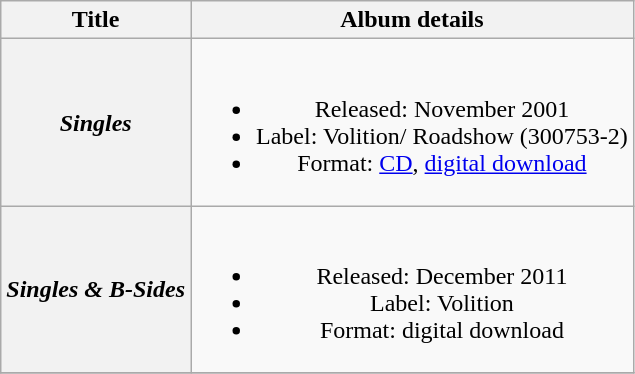<table class="wikitable plainrowheaders" style="text-align:center;">
<tr>
<th scope="col" rowspan="1">Title</th>
<th scope="col" rowspan="1">Album details</th>
</tr>
<tr>
<th scope="row"><em>Singles</em></th>
<td><br><ul><li>Released: November 2001</li><li>Label: Volition/ Roadshow (300753-2)</li><li>Format: <a href='#'>CD</a>, <a href='#'>digital download</a></li></ul></td>
</tr>
<tr>
<th scope="row"><em>Singles & B-Sides</em></th>
<td><br><ul><li>Released: December 2011</li><li>Label: Volition</li><li>Format: digital download</li></ul></td>
</tr>
<tr>
</tr>
</table>
